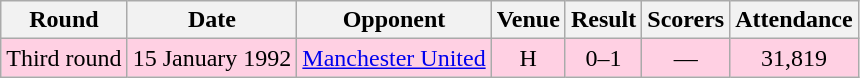<table class="wikitable" style="text-align:center;">
<tr>
<th>Round</th>
<th>Date</th>
<th>Opponent</th>
<th>Venue</th>
<th>Result</th>
<th class="unsortable">Scorers</th>
<th>Attendance</th>
</tr>
<tr style="background-color: #ffd0e3;">
<td>Third round</td>
<td>15 January 1992</td>
<td><a href='#'>Manchester United</a></td>
<td>H</td>
<td>0–1</td>
<td>—</td>
<td>31,819</td>
</tr>
</table>
